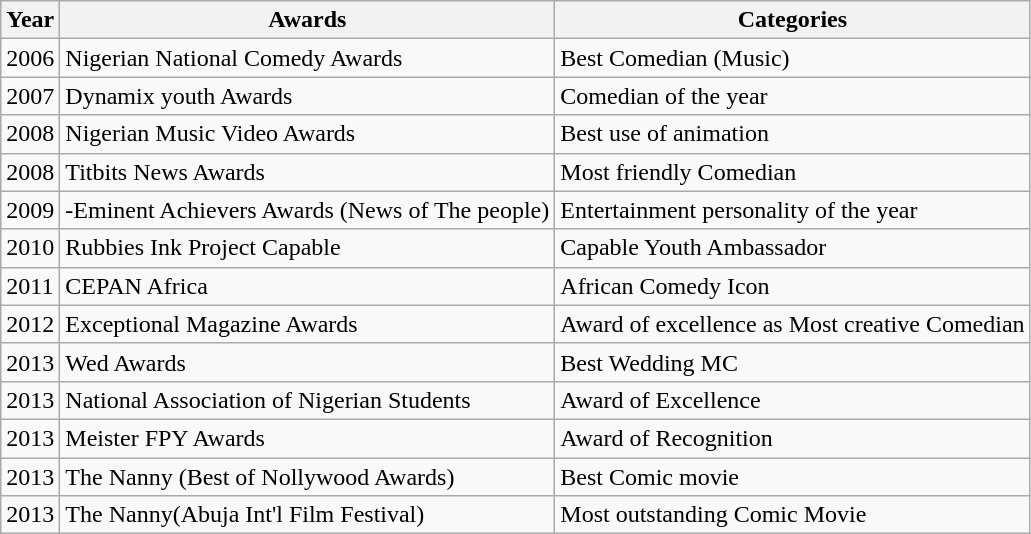<table class="wikitable">
<tr>
<th>Year</th>
<th>Awards</th>
<th>Categories</th>
</tr>
<tr>
<td>2006</td>
<td>Nigerian National Comedy Awards</td>
<td>Best Comedian (Music)</td>
</tr>
<tr>
<td>2007</td>
<td>Dynamix youth Awards</td>
<td>Comedian of the year</td>
</tr>
<tr>
<td>2008</td>
<td>Nigerian Music Video Awards</td>
<td>Best use of animation</td>
</tr>
<tr>
<td>2008</td>
<td>Titbits News Awards</td>
<td>Most friendly Comedian</td>
</tr>
<tr>
<td>2009</td>
<td>-Eminent Achievers Awards (News of The people)</td>
<td>Entertainment personality of the year</td>
</tr>
<tr>
<td>2010</td>
<td>Rubbies Ink Project Capable</td>
<td>Capable Youth Ambassador</td>
</tr>
<tr>
<td>2011</td>
<td>CEPAN Africa</td>
<td>African Comedy Icon</td>
</tr>
<tr>
<td>2012</td>
<td>Exceptional Magazine Awards</td>
<td>Award of excellence as Most creative Comedian</td>
</tr>
<tr>
<td>2013</td>
<td>Wed Awards</td>
<td>Best Wedding MC</td>
</tr>
<tr>
<td>2013</td>
<td>National Association of Nigerian Students</td>
<td>Award of Excellence</td>
</tr>
<tr>
<td>2013</td>
<td>Meister FPY Awards</td>
<td>Award of Recognition</td>
</tr>
<tr>
<td>2013</td>
<td>The Nanny (Best of Nollywood Awards)</td>
<td>Best Comic movie</td>
</tr>
<tr>
<td>2013</td>
<td>The Nanny(Abuja Int'l Film Festival)</td>
<td>Most outstanding Comic Movie</td>
</tr>
</table>
